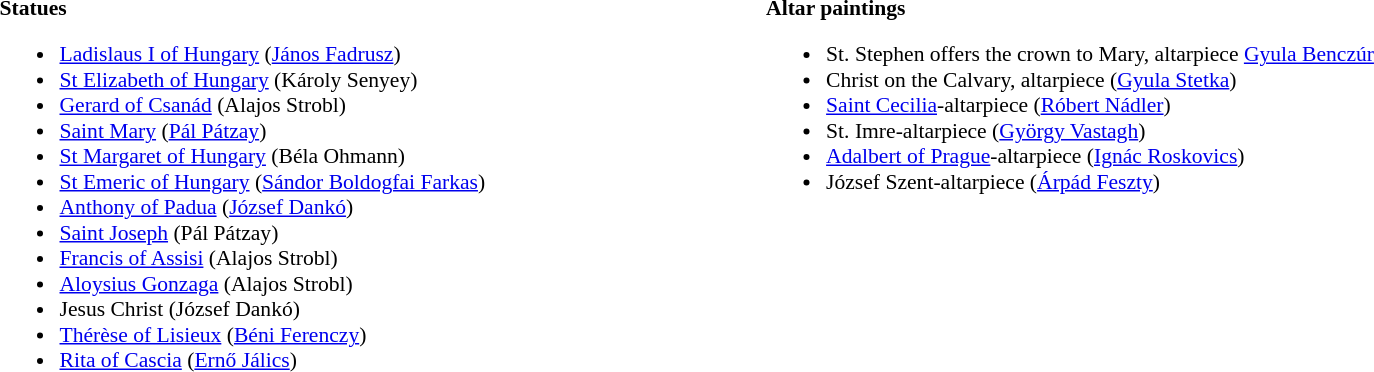<table>
<tr>
<td valign="top" width="40%" style="font-size: 90%"><br><strong>Statues</strong><ul><li><a href='#'>Ladislaus I of Hungary</a> (<a href='#'>János Fadrusz</a>)</li><li><a href='#'>St Elizabeth of Hungary</a> (Károly Senyey)</li><li><a href='#'>Gerard of Csanád</a> (Alajos Strobl)</li><li><a href='#'>Saint Mary</a> (<a href='#'>Pál Pátzay</a>)</li><li><a href='#'>St Margaret of Hungary</a> (Béla Ohmann)</li><li><a href='#'>St Emeric of Hungary</a> (<a href='#'>Sándor Boldogfai Farkas</a>)</li><li><a href='#'>Anthony of Padua</a> (<a href='#'>József Dankó</a>)</li><li><a href='#'>Saint Joseph</a> (Pál Pátzay)</li><li><a href='#'>Francis of Assisi</a> (Alajos Strobl)</li><li><a href='#'>Aloysius Gonzaga</a> (Alajos Strobl)</li><li>Jesus Christ (József Dankó)</li><li><a href='#'>Thérèse of Lisieux</a> (<a href='#'>Béni Ferenczy</a>)</li><li><a href='#'>Rita of Cascia</a> (<a href='#'>Ernő Jálics</a>)</li></ul></td>
<td valign="top" width="40%" style="font-size: 90%"><br><strong>Altar paintings</strong><ul><li>St. Stephen offers the crown to Mary, altarpiece <a href='#'>Gyula Benczúr</a></li><li>Christ on the Calvary, altarpiece (<a href='#'>Gyula Stetka</a>)</li><li><a href='#'>Saint Cecilia</a>-altarpiece (<a href='#'>Róbert Nádler</a>)</li><li>St. Imre-altarpiece (<a href='#'>György Vastagh</a>)</li><li><a href='#'>Adalbert of Prague</a>-altarpiece (<a href='#'>Ignác Roskovics</a>)</li><li>József Szent-altarpiece (<a href='#'>Árpád Feszty</a>)</li></ul></td>
</tr>
</table>
